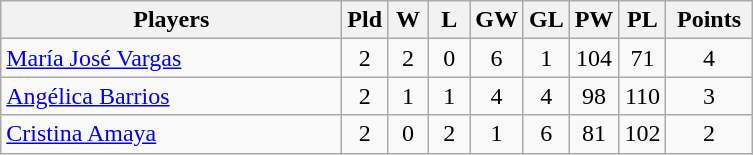<table class=wikitable style="text-align:center">
<tr>
<th width=220>Players</th>
<th width=20>Pld</th>
<th width=20>W</th>
<th width=20>L</th>
<th width=20>GW</th>
<th width=20>GL</th>
<th width=20>PW</th>
<th width=20>PL</th>
<th width=50>Points</th>
</tr>
<tr>
<td align=left> <a href='#'>María José Vargas</a></td>
<td>2</td>
<td>2</td>
<td>0</td>
<td>6</td>
<td>1</td>
<td>104</td>
<td>71</td>
<td>4</td>
</tr>
<tr>
<td align=left> <a href='#'>Angélica Barrios</a></td>
<td>2</td>
<td>1</td>
<td>1</td>
<td>4</td>
<td>4</td>
<td>98</td>
<td>110</td>
<td>3</td>
</tr>
<tr>
<td align=left> <a href='#'>Cristina Amaya</a></td>
<td>2</td>
<td>0</td>
<td>2</td>
<td>1</td>
<td>6</td>
<td>81</td>
<td>102</td>
<td>2</td>
</tr>
</table>
